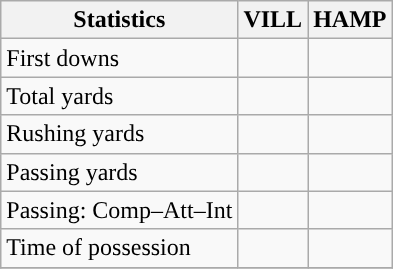<table class="wikitable" style="float: left;">
<tr>
<th>Statistics</th>
<th>VILL</th>
<th>HAMP</th>
</tr>
<tr>
<td>First downs</td>
<td></td>
<td></td>
</tr>
<tr>
<td>Total yards</td>
<td></td>
<td></td>
</tr>
<tr>
<td>Rushing yards</td>
<td></td>
<td></td>
</tr>
<tr>
<td>Passing yards</td>
<td></td>
<td></td>
</tr>
<tr>
<td>Passing: Comp–Att–Int</td>
<td></td>
<td></td>
</tr>
<tr>
<td>Time of possession</td>
<td></td>
<td></td>
</tr>
<tr>
</tr>
</table>
